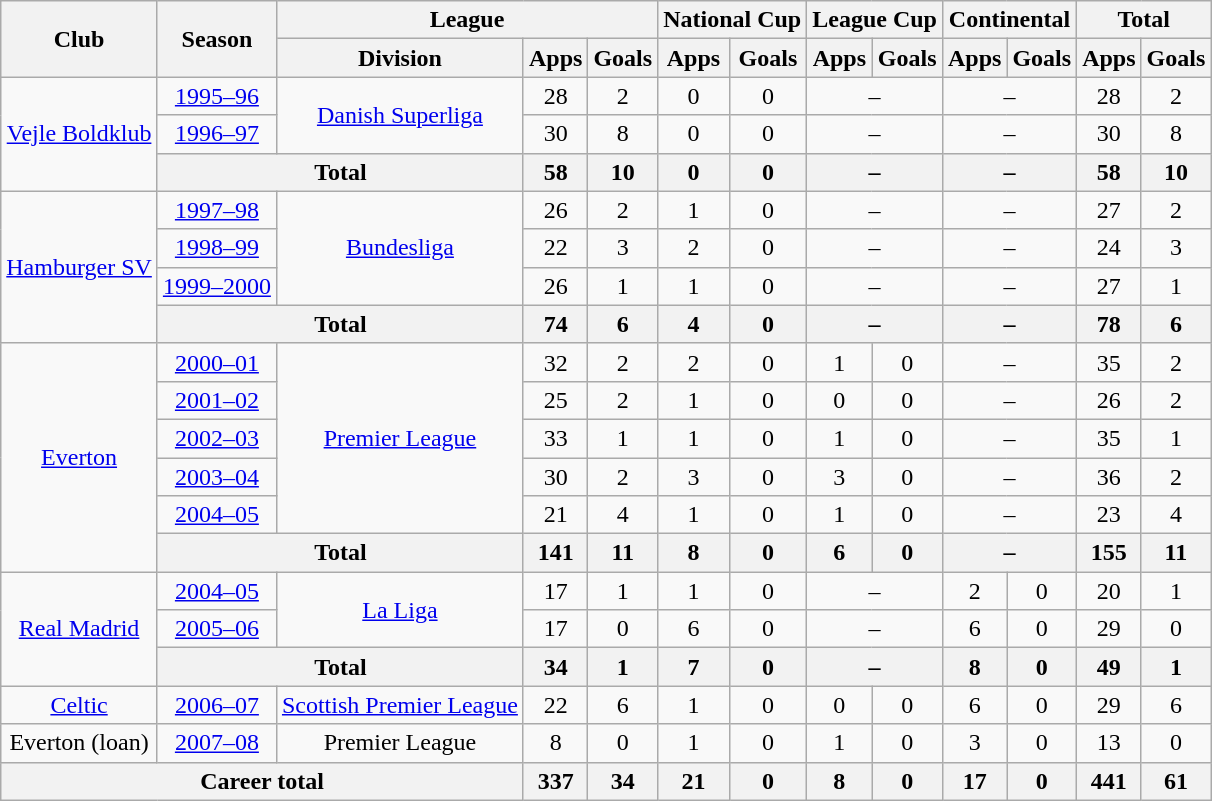<table class="wikitable" style="text-align:center">
<tr>
<th rowspan="2">Club</th>
<th rowspan="2">Season</th>
<th colspan="3">League</th>
<th colspan="2">National Cup</th>
<th colspan="2">League Cup</th>
<th colspan="2">Continental</th>
<th colspan="2">Total</th>
</tr>
<tr>
<th>Division</th>
<th>Apps</th>
<th>Goals</th>
<th>Apps</th>
<th>Goals</th>
<th>Apps</th>
<th>Goals</th>
<th>Apps</th>
<th>Goals</th>
<th>Apps</th>
<th>Goals</th>
</tr>
<tr>
<td rowspan="3"><a href='#'>Vejle Boldklub</a></td>
<td><a href='#'>1995–96</a></td>
<td rowspan="2"><a href='#'>Danish Superliga</a></td>
<td>28</td>
<td>2</td>
<td>0</td>
<td>0</td>
<td colspan="2">–</td>
<td colspan="2">–</td>
<td>28</td>
<td>2</td>
</tr>
<tr>
<td><a href='#'>1996–97</a></td>
<td>30</td>
<td>8</td>
<td>0</td>
<td>0</td>
<td colspan="2">–</td>
<td colspan="2">–</td>
<td>30</td>
<td>8</td>
</tr>
<tr>
<th colspan="2">Total</th>
<th>58</th>
<th>10</th>
<th>0</th>
<th>0</th>
<th colspan="2">–</th>
<th colspan="2">–</th>
<th>58</th>
<th>10</th>
</tr>
<tr>
<td rowspan="4"><a href='#'>Hamburger SV</a></td>
<td><a href='#'>1997–98</a></td>
<td rowspan="3"><a href='#'>Bundesliga</a></td>
<td>26</td>
<td>2</td>
<td>1</td>
<td>0</td>
<td colspan="2">–</td>
<td colspan="2">–</td>
<td>27</td>
<td>2</td>
</tr>
<tr>
<td><a href='#'>1998–99</a></td>
<td>22</td>
<td>3</td>
<td>2</td>
<td>0</td>
<td colspan="2">–</td>
<td colspan="2">–</td>
<td>24</td>
<td>3</td>
</tr>
<tr>
<td><a href='#'>1999–2000</a></td>
<td>26</td>
<td>1</td>
<td>1</td>
<td>0</td>
<td colspan="2">–</td>
<td colspan="2">–</td>
<td>27</td>
<td>1</td>
</tr>
<tr>
<th colspan="2">Total</th>
<th>74</th>
<th>6</th>
<th>4</th>
<th>0</th>
<th colspan="2">–</th>
<th colspan="2">–</th>
<th>78</th>
<th>6</th>
</tr>
<tr>
<td rowspan="6"><a href='#'>Everton</a></td>
<td><a href='#'>2000–01</a></td>
<td rowspan="5"><a href='#'>Premier League</a></td>
<td>32</td>
<td>2</td>
<td>2</td>
<td>0</td>
<td>1</td>
<td>0</td>
<td colspan="2">–</td>
<td>35</td>
<td>2</td>
</tr>
<tr>
<td><a href='#'>2001–02</a></td>
<td>25</td>
<td>2</td>
<td>1</td>
<td>0</td>
<td>0</td>
<td>0</td>
<td colspan="2">–</td>
<td>26</td>
<td>2</td>
</tr>
<tr>
<td><a href='#'>2002–03</a></td>
<td>33</td>
<td>1</td>
<td>1</td>
<td>0</td>
<td>1</td>
<td>0</td>
<td colspan="2">–</td>
<td>35</td>
<td>1</td>
</tr>
<tr>
<td><a href='#'>2003–04</a></td>
<td>30</td>
<td>2</td>
<td>3</td>
<td>0</td>
<td>3</td>
<td>0</td>
<td colspan="2">–</td>
<td>36</td>
<td>2</td>
</tr>
<tr>
<td><a href='#'>2004–05</a></td>
<td>21</td>
<td>4</td>
<td>1</td>
<td>0</td>
<td>1</td>
<td>0</td>
<td colspan="2">–</td>
<td>23</td>
<td>4</td>
</tr>
<tr>
<th colspan="2">Total</th>
<th>141</th>
<th>11</th>
<th>8</th>
<th>0</th>
<th>6</th>
<th>0</th>
<th colspan="2">–</th>
<th>155</th>
<th>11</th>
</tr>
<tr>
<td rowspan="3"><a href='#'>Real Madrid</a></td>
<td><a href='#'>2004–05</a></td>
<td rowspan="2"><a href='#'>La Liga</a></td>
<td>17</td>
<td>1</td>
<td>1</td>
<td>0</td>
<td colspan="2">–</td>
<td>2</td>
<td>0</td>
<td>20</td>
<td>1</td>
</tr>
<tr>
<td><a href='#'>2005–06</a></td>
<td>17</td>
<td>0</td>
<td>6</td>
<td>0</td>
<td colspan="2">–</td>
<td>6</td>
<td>0</td>
<td>29</td>
<td>0</td>
</tr>
<tr>
<th colspan="2">Total</th>
<th>34</th>
<th>1</th>
<th>7</th>
<th>0</th>
<th colspan="2">–</th>
<th>8</th>
<th>0</th>
<th>49</th>
<th>1</th>
</tr>
<tr>
<td><a href='#'>Celtic</a></td>
<td><a href='#'>2006–07</a></td>
<td><a href='#'>Scottish Premier League</a></td>
<td>22</td>
<td>6</td>
<td>1</td>
<td>0</td>
<td>0</td>
<td>0</td>
<td>6</td>
<td>0</td>
<td>29</td>
<td>6</td>
</tr>
<tr>
<td>Everton (loan)</td>
<td><a href='#'>2007–08</a></td>
<td>Premier League</td>
<td>8</td>
<td>0</td>
<td>1</td>
<td>0</td>
<td>1</td>
<td>0</td>
<td>3</td>
<td>0</td>
<td>13</td>
<td>0</td>
</tr>
<tr>
<th colspan="3">Career total</th>
<th>337</th>
<th>34</th>
<th>21</th>
<th>0</th>
<th>8</th>
<th>0</th>
<th>17</th>
<th>0</th>
<th>441</th>
<th>61</th>
</tr>
</table>
